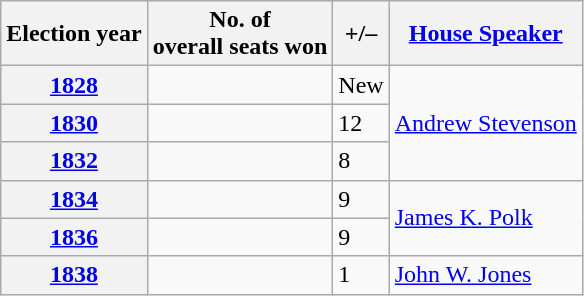<table class=wikitable>
<tr>
<th>Election year</th>
<th>No. of<br>overall seats won</th>
<th>+/–</th>
<th><a href='#'>House Speaker</a></th>
</tr>
<tr>
<th><a href='#'>1828</a></th>
<td></td>
<td>New</td>
<td rowspan=3 ><a href='#'>Andrew Stevenson</a></td>
</tr>
<tr>
<th><a href='#'>1830</a></th>
<td></td>
<td> 12</td>
</tr>
<tr>
<th><a href='#'>1832</a></th>
<td></td>
<td> 8</td>
</tr>
<tr>
<th><a href='#'>1834</a></th>
<td></td>
<td> 9</td>
<td rowspan=2 ><a href='#'>James K. Polk</a></td>
</tr>
<tr>
<th><a href='#'>1836</a></th>
<td></td>
<td> 9</td>
</tr>
<tr>
<th><a href='#'>1838</a></th>
<td></td>
<td> 1</td>
<td><a href='#'>John W. Jones</a></td>
</tr>
</table>
